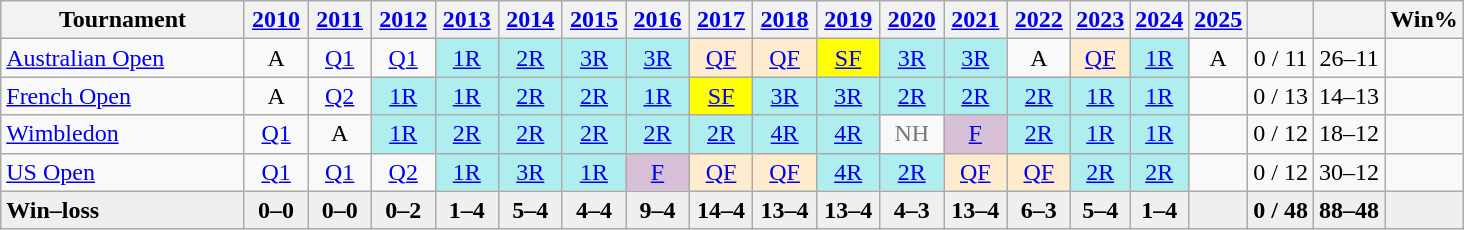<table class=wikitable style=text-align:center>
<tr>
<th width=155>Tournament</th>
<th width=35><a href='#'>2010</a></th>
<th width=35><a href='#'>2011</a></th>
<th width=35><a href='#'>2012</a></th>
<th width=35><a href='#'>2013</a></th>
<th width=35><a href='#'>2014</a></th>
<th width=35><a href='#'>2015</a></th>
<th width=35><a href='#'>2016</a></th>
<th width=35><a href='#'>2017</a></th>
<th width=35><a href='#'>2018</a></th>
<th width=35><a href='#'>2019</a></th>
<th width=35><a href='#'>2020</a></th>
<th width=35><a href='#'>2021</a></th>
<th width=35><a href='#'>2022</a></th>
<th><a href='#'>2023</a></th>
<th><a href='#'>2024</a></th>
<th><a href='#'>2025</a></th>
<th></th>
<th></th>
<th>Win%</th>
</tr>
<tr>
<td align=left><a href='#'>Australian Open</a></td>
<td>A</td>
<td><a href='#'>Q1</a></td>
<td><a href='#'>Q1</a></td>
<td bgcolor=afeeee><a href='#'>1R</a></td>
<td bgcolor=afeeee><a href='#'>2R</a></td>
<td bgcolor=afeeee><a href='#'>3R</a></td>
<td bgcolor=afeeee><a href='#'>3R</a></td>
<td bgcolor=ffebcd><a href='#'>QF</a></td>
<td bgcolor=ffebcd><a href='#'>QF</a></td>
<td bgcolor=yellow><a href='#'>SF</a></td>
<td bgcolor=afeeee><a href='#'>3R</a></td>
<td bgcolor=afeeee><a href='#'>3R</a></td>
<td>A</td>
<td bgcolor=ffebcd><a href='#'>QF</a></td>
<td bgcolor=afeeee><a href='#'>1R</a></td>
<td>A</td>
<td>0 / 11</td>
<td>26–11</td>
<td></td>
</tr>
<tr>
<td align=left><a href='#'>French Open</a></td>
<td>A</td>
<td><a href='#'>Q2</a></td>
<td bgcolor=afeeee><a href='#'>1R</a></td>
<td bgcolor=afeeee><a href='#'>1R</a></td>
<td bgcolor=afeeee><a href='#'>2R</a></td>
<td bgcolor=afeeee><a href='#'>2R</a></td>
<td bgcolor=afeeee><a href='#'>1R</a></td>
<td bgcolor=yellow><a href='#'>SF</a></td>
<td bgcolor=afeeee><a href='#'>3R</a></td>
<td bgcolor=afeeee><a href='#'>3R</a></td>
<td bgcolor=afeeee><a href='#'>2R</a></td>
<td bgcolor=afeeee><a href='#'>2R</a></td>
<td bgcolor=afeeee><a href='#'>2R</a></td>
<td bgcolor=afeeee><a href='#'>1R</a></td>
<td bgcolor=afeeee><a href='#'>1R</a></td>
<td></td>
<td>0 / 13</td>
<td>14–13</td>
<td></td>
</tr>
<tr>
<td align=left><a href='#'>Wimbledon</a></td>
<td><a href='#'>Q1</a></td>
<td>A</td>
<td bgcolor=afeeee><a href='#'>1R</a></td>
<td bgcolor=afeeee><a href='#'>2R</a></td>
<td bgcolor=afeeee><a href='#'>2R</a></td>
<td bgcolor=afeeee><a href='#'>2R</a></td>
<td bgcolor=afeeee><a href='#'>2R</a></td>
<td bgcolor=afeeee><a href='#'>2R</a></td>
<td bgcolor=afeeee><a href='#'>4R</a></td>
<td bgcolor=afeeee><a href='#'>4R</a></td>
<td style=color:#767676>NH</td>
<td bgcolor=thistle><a href='#'>F</a></td>
<td bgcolor=afeeee><a href='#'>2R</a></td>
<td bgcolor=afeeee><a href='#'>1R</a></td>
<td bgcolor=afeeee><a href='#'>1R</a></td>
<td></td>
<td>0 / 12</td>
<td>18–12</td>
<td></td>
</tr>
<tr>
<td align=left><a href='#'>US Open</a></td>
<td><a href='#'>Q1</a></td>
<td><a href='#'>Q1</a></td>
<td><a href='#'>Q2</a></td>
<td bgcolor=afeeee><a href='#'>1R</a></td>
<td bgcolor=afeeee><a href='#'>3R</a></td>
<td bgcolor=afeeee><a href='#'>1R</a></td>
<td bgcolor=thistle><a href='#'>F</a></td>
<td bgcolor=ffebcd><a href='#'>QF</a></td>
<td bgcolor=ffebcd><a href='#'>QF</a></td>
<td bgcolor=afeeee><a href='#'>4R</a></td>
<td bgcolor=afeeee><a href='#'>2R</a></td>
<td bgcolor=ffebcd><a href='#'>QF</a></td>
<td bgcolor=ffebcd><a href='#'>QF</a></td>
<td bgcolor=afeeee><a href='#'>2R</a></td>
<td bgcolor=afeeee><a href='#'>2R</a></td>
<td></td>
<td>0 / 12</td>
<td>30–12</td>
<td></td>
</tr>
<tr style="font-weight:bold; background:#efefef;">
<td style=text-align:left>Win–loss</td>
<td>0–0</td>
<td>0–0</td>
<td>0–2</td>
<td>1–4</td>
<td>5–4</td>
<td>4–4</td>
<td>9–4</td>
<td>14–4</td>
<td>13–4</td>
<td>13–4</td>
<td>4–3</td>
<td>13–4</td>
<td>6–3</td>
<td>5–4</td>
<td>1–4</td>
<td></td>
<td>0 / 48</td>
<td>88–48</td>
<td></td>
</tr>
</table>
